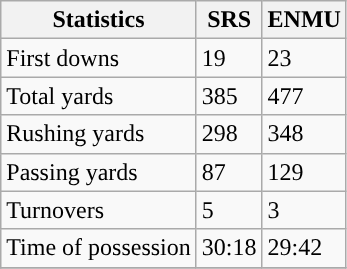<table class="wikitable">
<tr>
<th>Statistics</th>
<th>SRS</th>
<th>ENMU</th>
</tr>
<tr>
<td>First downs</td>
<td>19</td>
<td>23</td>
</tr>
<tr>
<td>Total yards</td>
<td>385</td>
<td>477</td>
</tr>
<tr>
<td>Rushing yards</td>
<td>298</td>
<td>348</td>
</tr>
<tr>
<td>Passing yards</td>
<td>87</td>
<td>129</td>
</tr>
<tr>
<td>Turnovers</td>
<td>5</td>
<td>3</td>
</tr>
<tr>
<td>Time of possession</td>
<td>30:18</td>
<td>29:42</td>
</tr>
<tr>
</tr>
</table>
